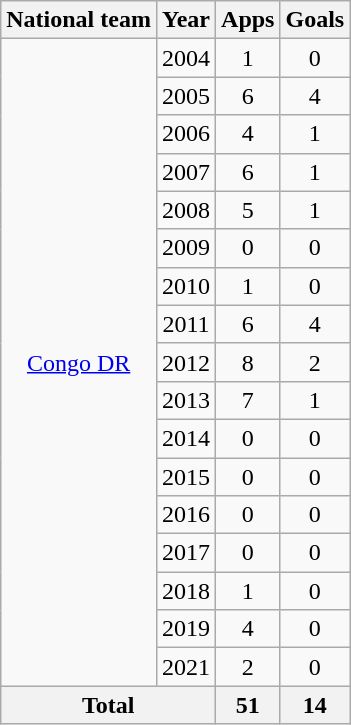<table class="wikitable" style="text-align:center">
<tr>
<th>National team</th>
<th>Year</th>
<th>Apps</th>
<th>Goals</th>
</tr>
<tr>
<td rowspan="17"><a href='#'>Congo DR</a></td>
<td>2004</td>
<td>1</td>
<td>0</td>
</tr>
<tr>
<td>2005</td>
<td>6</td>
<td>4</td>
</tr>
<tr>
<td>2006</td>
<td>4</td>
<td>1</td>
</tr>
<tr>
<td>2007</td>
<td>6</td>
<td>1</td>
</tr>
<tr>
<td>2008</td>
<td>5</td>
<td>1</td>
</tr>
<tr>
<td>2009</td>
<td>0</td>
<td>0</td>
</tr>
<tr>
<td>2010</td>
<td>1</td>
<td>0</td>
</tr>
<tr>
<td>2011</td>
<td>6</td>
<td>4</td>
</tr>
<tr>
<td>2012</td>
<td>8</td>
<td>2</td>
</tr>
<tr>
<td>2013</td>
<td>7</td>
<td>1</td>
</tr>
<tr>
<td>2014</td>
<td>0</td>
<td>0</td>
</tr>
<tr>
<td>2015</td>
<td>0</td>
<td>0</td>
</tr>
<tr>
<td>2016</td>
<td>0</td>
<td>0</td>
</tr>
<tr>
<td>2017</td>
<td>0</td>
<td>0</td>
</tr>
<tr>
<td>2018</td>
<td>1</td>
<td>0</td>
</tr>
<tr>
<td>2019</td>
<td>4</td>
<td>0</td>
</tr>
<tr>
<td>2021</td>
<td>2</td>
<td>0</td>
</tr>
<tr>
<th colspan="2">Total</th>
<th>51</th>
<th>14</th>
</tr>
</table>
